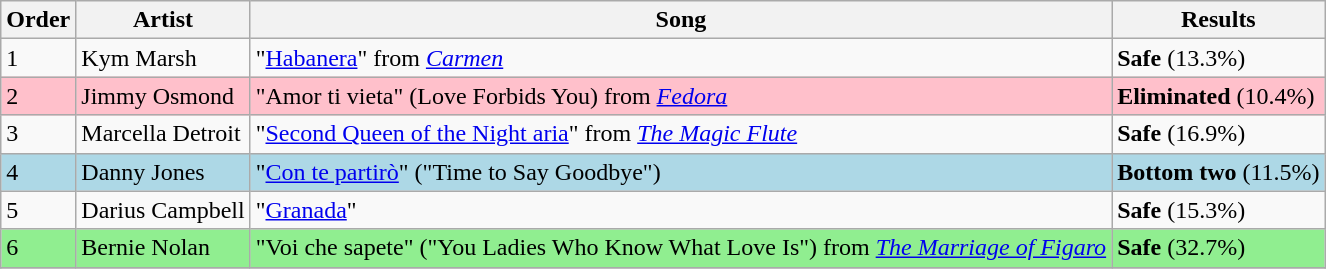<table class="wikitable">
<tr>
<th>Order</th>
<th>Artist</th>
<th>Song</th>
<th>Results</th>
</tr>
<tr>
<td>1</td>
<td>Kym Marsh</td>
<td>"<a href='#'>Habanera</a>" from <em><a href='#'>Carmen</a></em></td>
<td><strong>Safe</strong> (13.3%)</td>
</tr>
<tr bgcolor="#FFC0CB">
<td>2</td>
<td>Jimmy Osmond</td>
<td>"Amor ti vieta" (Love Forbids You) from <em><a href='#'>Fedora</a></em></td>
<td><strong>Eliminated</strong> (10.4%)</td>
</tr>
<tr>
<td>3</td>
<td>Marcella Detroit</td>
<td>"<a href='#'>Second Queen of the Night aria</a>" from <em><a href='#'>The Magic Flute</a></em></td>
<td><strong>Safe</strong> (16.9%)</td>
</tr>
<tr bgcolor="lightblue">
<td>4</td>
<td>Danny Jones</td>
<td>"<a href='#'>Con te partirò</a>" ("Time to Say Goodbye")</td>
<td><strong>Bottom two</strong> (11.5%)</td>
</tr>
<tr>
<td>5</td>
<td>Darius Campbell</td>
<td>"<a href='#'>Granada</a>"</td>
<td><strong>Safe</strong> (15.3%)</td>
</tr>
<tr bgcolor="lightgreen">
<td>6</td>
<td>Bernie Nolan</td>
<td>"Voi che sapete" ("You Ladies Who Know What Love Is") from <em><a href='#'>The Marriage of Figaro</a></em></td>
<td><strong>Safe</strong> (32.7%)</td>
</tr>
<tr>
</tr>
</table>
